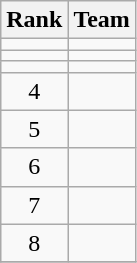<table class="wikitable">
<tr>
<th>Rank</th>
<th>Team</th>
</tr>
<tr>
<td align=center></td>
<td></td>
</tr>
<tr>
<td align=center></td>
<td></td>
</tr>
<tr>
<td align=center></td>
<td></td>
</tr>
<tr>
<td align=center>4</td>
<td></td>
</tr>
<tr>
<td align=center>5</td>
<td></td>
</tr>
<tr>
<td align=center>6</td>
<td></td>
</tr>
<tr>
<td align=center>7</td>
<td></td>
</tr>
<tr>
<td align=center>8</td>
<td></td>
</tr>
<tr>
</tr>
</table>
